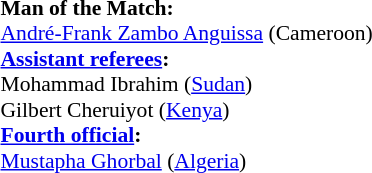<table width=50% style="font-size:90%">
<tr>
<td><br><strong>Man of the Match:</strong>
<br><a href='#'>André-Frank Zambo Anguissa</a> (Cameroon)<br><strong><a href='#'>Assistant referees</a>:</strong>
<br>Mohammad Ibrahim (<a href='#'>Sudan</a>)
<br>Gilbert Cheruiyot (<a href='#'>Kenya</a>)<br>
<strong><a href='#'>Fourth official</a>:</strong>
<br><a href='#'>Mustapha Ghorbal</a> (<a href='#'>Algeria</a>)</td>
</tr>
</table>
